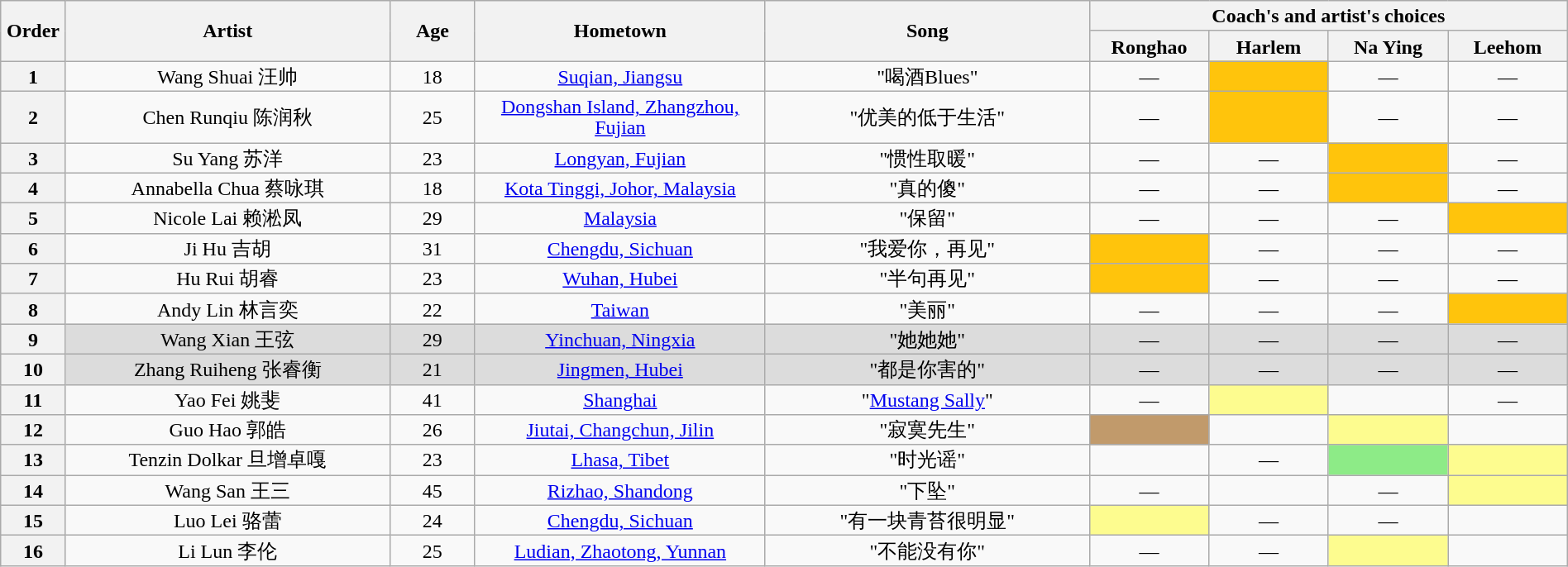<table class="wikitable" style="text-align:center; line-height:17px; width:100%;">
<tr>
<th rowspan="2" scope="col" style="width:02%;">Order</th>
<th rowspan="2" scope="col" style="width:19%;">Artist</th>
<th rowspan="2" scope="col" style="width:05%;">Age</th>
<th rowspan="2" scope="col" style="width:17%;">Hometown</th>
<th rowspan="2" scope="col" style="width:19%;">Song</th>
<th colspan="4" scope="col" style="width:28%;">Coach's and artist's choices</th>
</tr>
<tr>
<th style="width:07%;">Ronghao</th>
<th style="width:07%;">Harlem</th>
<th style="width:07%;">Na Ying</th>
<th style="width:07%;">Leehom</th>
</tr>
<tr>
<th>1</th>
<td>Wang Shuai 汪帅</td>
<td>18</td>
<td><a href='#'>Suqian, Jiangsu</a></td>
<td>"喝酒Blues"</td>
<td>—</td>
<td style="background:#FFC40C;"> <strong></strong></td>
<td>—</td>
<td>—</td>
</tr>
<tr>
<th>2</th>
<td>Chen Runqiu 陈润秋</td>
<td>25</td>
<td><a href='#'>Dongshan Island, Zhangzhou, Fujian</a></td>
<td>"优美的低于生活"</td>
<td> —</td>
<td style="background:#FFC40C;"><strong></strong></td>
<td>—</td>
<td>—</td>
</tr>
<tr>
<th>3</th>
<td>Su Yang 苏洋</td>
<td>23</td>
<td><a href='#'>Longyan, Fujian</a></td>
<td>"惯性取暖"</td>
<td> —</td>
<td>—</td>
<td style="background:#FFC40C;"><strong></strong></td>
<td>—</td>
</tr>
<tr>
<th>4</th>
<td>Annabella Chua 蔡咏琪</td>
<td>18</td>
<td><a href='#'>Kota Tinggi, Johor, Malaysia</a></td>
<td>"真的傻"</td>
<td>—</td>
<td>—</td>
<td style="background:#FFC40C;"><strong></strong></td>
<td> —</td>
</tr>
<tr>
<th>5</th>
<td>Nicole Lai 赖淞凤</td>
<td>29</td>
<td><a href='#'>Malaysia</a></td>
<td>"保留"</td>
<td>—</td>
<td>—</td>
<td>—</td>
<td style="background:#FFC40C;"> <strong></strong></td>
</tr>
<tr>
<th>6</th>
<td>Ji Hu 吉胡</td>
<td>31</td>
<td><a href='#'>Chengdu, Sichuan</a></td>
<td>"我爱你，再见"</td>
<td style="background:#FFC40C;"><strong></strong></td>
<td>—</td>
<td>—</td>
<td> —</td>
</tr>
<tr>
<th>7</th>
<td>Hu Rui 胡睿</td>
<td>23</td>
<td><a href='#'>Wuhan, Hubei</a></td>
<td>"半句再见"</td>
<td style="background:#FFC40C;"> <strong></strong></td>
<td>—</td>
<td>—</td>
<td>—</td>
</tr>
<tr>
<th>8</th>
<td>Andy Lin 林言奕</td>
<td>22</td>
<td><a href='#'>Taiwan</a></td>
<td>"美丽"</td>
<td>—</td>
<td> —</td>
<td>—</td>
<td style="background:#FFC40C;"><strong></strong></td>
</tr>
<tr style="background:#DCDCDC;">
<th>9</th>
<td>Wang Xian 王弦</td>
<td>29</td>
<td><a href='#'>Yinchuan, Ningxia</a></td>
<td>"她她她"</td>
<td>—</td>
<td>—</td>
<td> —</td>
<td>—</td>
</tr>
<tr style="background:#DCDCDC;">
<th>10</th>
<td>Zhang Ruiheng 张睿衡</td>
<td>21</td>
<td><a href='#'>Jingmen, Hubei</a></td>
<td>"都是你害的"</td>
<td> —</td>
<td>—</td>
<td>—</td>
<td>—</td>
</tr>
<tr>
<th>11</th>
<td>Yao Fei 姚斐</td>
<td>41</td>
<td><a href='#'>Shanghai</a></td>
<td>"<a href='#'>Mustang Sally</a>"</td>
<td>—</td>
<td style="background:#fdfc8f;">  <strong></strong></td>
<td><strong></strong></td>
<td>—</td>
</tr>
<tr>
<th>12</th>
<td>Guo Hao 郭皓</td>
<td>26</td>
<td><a href='#'>Jiutai, Changchun, Jilin</a></td>
<td>"寂寞先生"</td>
<td style="background:#c19a6b;"><strong></strong></td>
<td><strong></strong></td>
<td style="background:#fdfc8f;"> <strong></strong></td>
<td><strong></strong></td>
</tr>
<tr>
<th>13</th>
<td>Tenzin Dolkar 旦增卓嘎</td>
<td>23</td>
<td><a href='#'>Lhasa, Tibet</a></td>
<td>"时光谣"</td>
<td><strong></strong></td>
<td> —</td>
<td style="background:#8deb87;"> <strong></strong></td>
<td style="background:#fdfc8f;"><strong></strong></td>
</tr>
<tr>
<th>14</th>
<td>Wang San 王三</td>
<td>45</td>
<td><a href='#'>Rizhao, Shandong</a></td>
<td>"下坠"</td>
<td>—</td>
<td><strong></strong></td>
<td>  —</td>
<td style="background:#fdfc8f;"><strong></strong></td>
</tr>
<tr>
<th>15</th>
<td>Luo Lei 骆蕾</td>
<td>24</td>
<td><a href='#'>Chengdu, Sichuan</a></td>
<td>"有一块青苔很明显"</td>
<td style="background:#fdfc8f;"> <strong></strong></td>
<td>—</td>
<td>—</td>
<td><strong></strong></td>
</tr>
<tr>
<th>16</th>
<td>Li Lun 李伦</td>
<td>25</td>
<td><a href='#'>Ludian, Zhaotong, Yunnan</a></td>
<td>"不能没有你"</td>
<td> —</td>
<td>—</td>
<td style="background:#fdfc8f;"> <strong></strong></td>
<td><strong></strong></td>
</tr>
</table>
